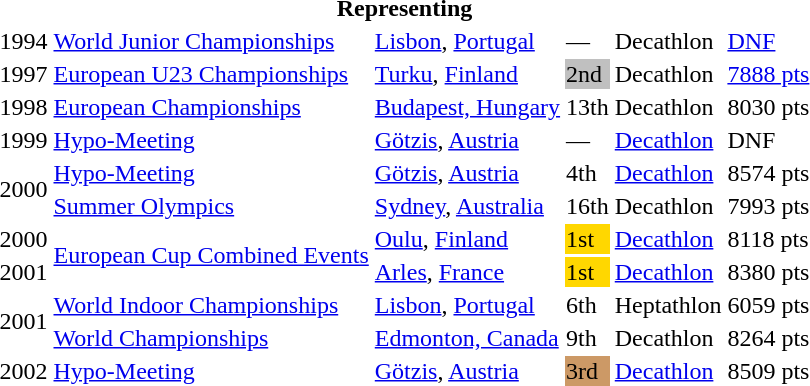<table>
<tr>
<th colspan="6">Representing </th>
</tr>
<tr>
<td>1994</td>
<td><a href='#'>World Junior Championships</a></td>
<td><a href='#'>Lisbon</a>, <a href='#'>Portugal</a></td>
<td>—</td>
<td>Decathlon</td>
<td><a href='#'>DNF</a></td>
</tr>
<tr>
<td>1997</td>
<td><a href='#'>European U23 Championships</a></td>
<td><a href='#'>Turku</a>, <a href='#'>Finland</a></td>
<td bgcolor="silver">2nd</td>
<td>Decathlon</td>
<td><a href='#'>7888 pts</a></td>
</tr>
<tr>
<td>1998</td>
<td><a href='#'>European Championships</a></td>
<td><a href='#'>Budapest, Hungary</a></td>
<td>13th</td>
<td>Decathlon</td>
<td>8030 pts</td>
</tr>
<tr>
<td>1999</td>
<td><a href='#'>Hypo-Meeting</a></td>
<td><a href='#'>Götzis</a>, <a href='#'>Austria</a></td>
<td>—</td>
<td><a href='#'>Decathlon</a></td>
<td>DNF</td>
</tr>
<tr>
<td rowspan=2>2000</td>
<td><a href='#'>Hypo-Meeting</a></td>
<td><a href='#'>Götzis</a>, <a href='#'>Austria</a></td>
<td>4th</td>
<td><a href='#'>Decathlon</a></td>
<td>8574 pts</td>
</tr>
<tr>
<td><a href='#'>Summer Olympics</a></td>
<td><a href='#'>Sydney</a>, <a href='#'>Australia</a></td>
<td>16th</td>
<td>Decathlon</td>
<td>7993 pts</td>
</tr>
<tr>
<td>2000</td>
<td rowspan=2><a href='#'>European Cup Combined Events</a></td>
<td><a href='#'>Oulu</a>, <a href='#'>Finland</a></td>
<td bgcolor=gold>1st</td>
<td><a href='#'>Decathlon</a></td>
<td>8118 pts</td>
</tr>
<tr>
<td>2001</td>
<td><a href='#'>Arles</a>, <a href='#'>France</a></td>
<td bgcolor=gold>1st</td>
<td><a href='#'>Decathlon</a></td>
<td>8380 pts</td>
</tr>
<tr>
<td rowspan=2>2001</td>
<td><a href='#'>World Indoor Championships</a></td>
<td><a href='#'>Lisbon</a>, <a href='#'>Portugal</a></td>
<td>6th</td>
<td>Heptathlon</td>
<td>6059 pts</td>
</tr>
<tr>
<td><a href='#'>World Championships</a></td>
<td><a href='#'>Edmonton, Canada</a></td>
<td>9th</td>
<td>Decathlon</td>
<td>8264 pts</td>
</tr>
<tr>
<td>2002</td>
<td><a href='#'>Hypo-Meeting</a></td>
<td><a href='#'>Götzis</a>, <a href='#'>Austria</a></td>
<td bgcolor="CC9966">3rd</td>
<td><a href='#'>Decathlon</a></td>
<td>8509 pts</td>
</tr>
</table>
